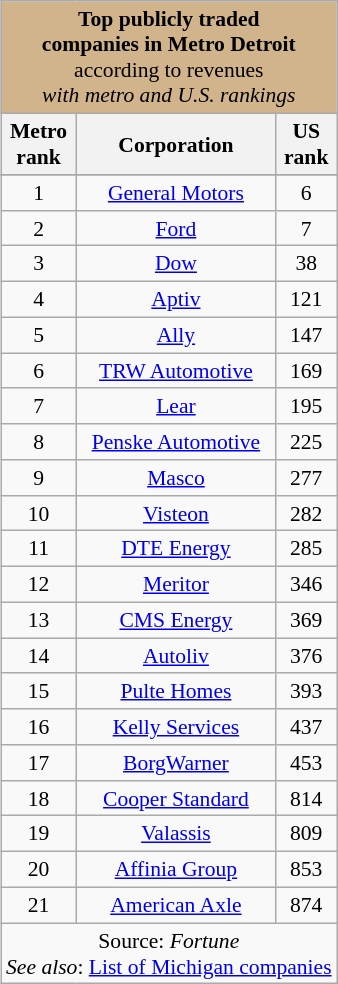<table class="wikitable"  style="float:right; font-size:90%; text-align:center; margin-left:1em;">
<tr>
<td colspan="6" style="background-color:tan"><strong>Top publicly traded<br>companies in Metro Detroit</strong><br>according to revenues<br><em>with metro and U.S. rankings</em></td>
</tr>
<tr>
<th>Metro<br>rank</th>
<th>Corporation</th>
<th>US<br>rank</th>
</tr>
<tr>
</tr>
<tr>
<td>1</td>
<td><a href='#'>General Motors</a></td>
<td>6</td>
</tr>
<tr>
<td>2</td>
<td><a href='#'>Ford</a></td>
<td>7</td>
</tr>
<tr>
<td>3</td>
<td><a href='#'>Dow</a></td>
<td>38</td>
</tr>
<tr>
<td>4</td>
<td><a href='#'>Aptiv</a></td>
<td>121</td>
</tr>
<tr>
<td>5</td>
<td><a href='#'>Ally</a></td>
<td>147</td>
</tr>
<tr>
<td>6</td>
<td><a href='#'>TRW Automotive</a></td>
<td>169</td>
</tr>
<tr>
<td>7</td>
<td><a href='#'>Lear</a></td>
<td>195</td>
</tr>
<tr>
<td>8</td>
<td><a href='#'>Penske Automotive</a></td>
<td>225</td>
</tr>
<tr>
<td>9</td>
<td><a href='#'>Masco</a></td>
<td>277</td>
</tr>
<tr>
<td>10</td>
<td><a href='#'>Visteon</a></td>
<td>282</td>
</tr>
<tr>
<td>11</td>
<td><a href='#'>DTE Energy</a></td>
<td>285</td>
</tr>
<tr>
<td>12</td>
<td><a href='#'>Meritor</a></td>
<td>346</td>
</tr>
<tr>
<td>13</td>
<td><a href='#'>CMS Energy</a></td>
<td>369</td>
</tr>
<tr>
<td>14</td>
<td><a href='#'>Autoliv</a></td>
<td>376</td>
</tr>
<tr>
<td>15</td>
<td><a href='#'>Pulte Homes</a></td>
<td>393</td>
</tr>
<tr>
<td>16</td>
<td><a href='#'>Kelly Services</a></td>
<td>437</td>
</tr>
<tr>
<td>17</td>
<td><a href='#'>BorgWarner</a></td>
<td>453</td>
</tr>
<tr>
<td>18</td>
<td><a href='#'>Cooper Standard</a></td>
<td>814</td>
</tr>
<tr>
<td>19</td>
<td><a href='#'>Valassis</a></td>
<td>809</td>
</tr>
<tr>
<td>20</td>
<td><a href='#'>Affinia Group</a></td>
<td>853</td>
</tr>
<tr>
<td>21</td>
<td><a href='#'>American Axle</a></td>
<td>874</td>
</tr>
<tr>
<td colspan="3">Source: <em>Fortune</em> <br><em>See also</em>: <a href='#'>List of Michigan companies</a></td>
</tr>
</table>
